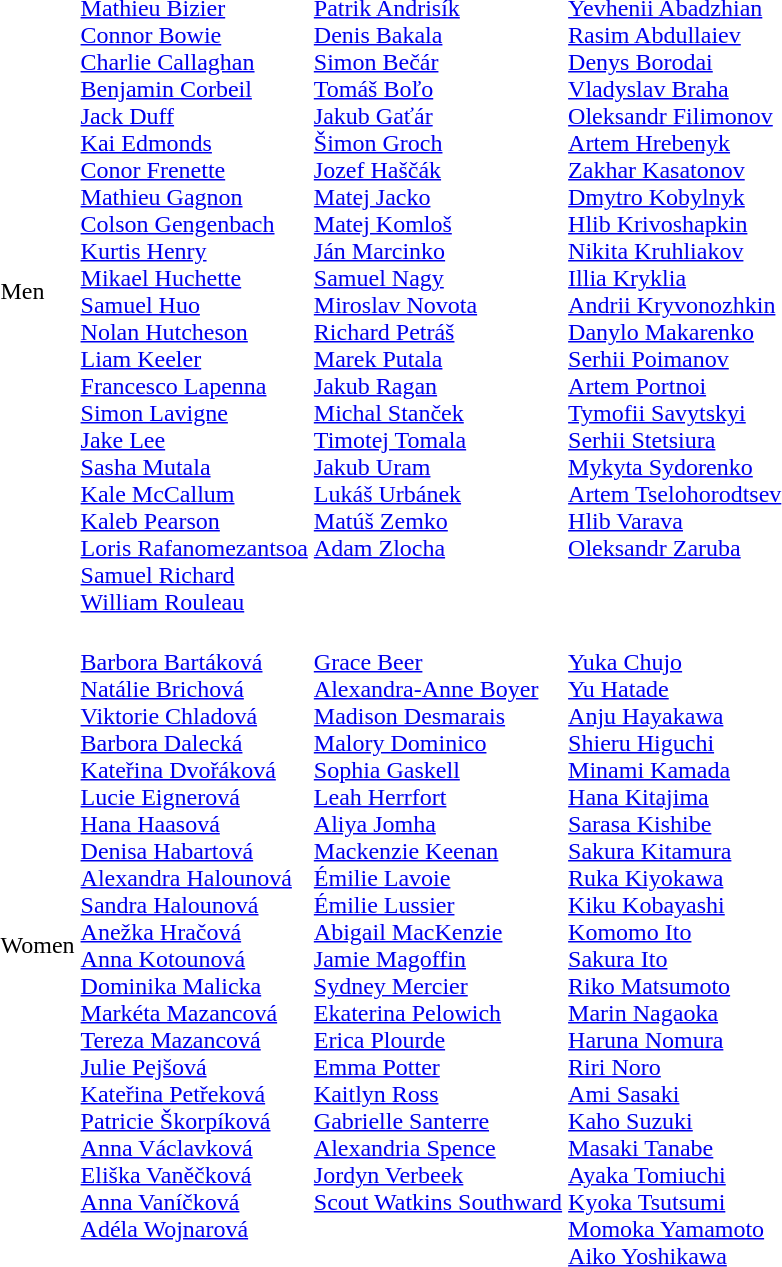<table>
<tr>
<td>Men</td>
<td valign=top><br><a href='#'>Mathieu Bizier</a><br><a href='#'>Connor Bowie </a><br><a href='#'>Charlie Callaghan</a><br><a href='#'>Benjamin Corbeil</a><br><a href='#'>Jack Duff</a><br><a href='#'>Kai Edmonds</a><br><a href='#'>Conor Frenette</a><br><a href='#'>Mathieu Gagnon</a><br><a href='#'>Colson Gengenbach</a><br><a href='#'>Kurtis Henry</a><br><a href='#'>Mikael Huchette</a><br><a href='#'>Samuel Huo</a><br><a href='#'>Nolan Hutcheson</a><br><a href='#'>Liam Keeler</a><br><a href='#'>Francesco Lapenna</a><br><a href='#'>Simon Lavigne</a><br><a href='#'>Jake Lee</a><br><a href='#'>Sasha Mutala</a><br><a href='#'>Kale McCallum</a><br><a href='#'>Kaleb Pearson</a><br><a href='#'>Loris Rafanomezantsoa</a><br><a href='#'>Samuel Richard</a><br><a href='#'>William Rouleau</a></td>
<td valign=top><br><a href='#'>Patrik Andrisík</a><br><a href='#'>Denis Bakala</a><br><a href='#'>Simon Bečár</a><br><a href='#'>Tomáš Boľo</a><br><a href='#'>Jakub Gaťár</a><br><a href='#'>Šimon Groch</a><br><a href='#'>Jozef Haščák</a><br><a href='#'>Matej Jacko</a><br><a href='#'>Matej Komloš</a><br><a href='#'>Ján Marcinko</a><br><a href='#'>Samuel Nagy</a><br><a href='#'>Miroslav Novota</a><br><a href='#'>Richard Petráš</a><br><a href='#'>Marek Putala</a><br><a href='#'>Jakub Ragan</a><br><a href='#'>Michal Stanček</a><br><a href='#'>Timotej Tomala</a><br><a href='#'>Jakub Uram</a><br><a href='#'>Lukáš Urbánek</a><br><a href='#'>Matúš Zemko</a><br><a href='#'>Adam Zlocha</a></td>
<td valign=top><br><a href='#'>Yevhenii Abadzhian</a><br><a href='#'>Rasim Abdullaiev</a><br><a href='#'>Denys Borodai</a><br><a href='#'>Vladyslav Braha</a><br><a href='#'>Oleksandr Filimonov</a><br><a href='#'>Artem Hrebenyk</a><br><a href='#'>Zakhar Kasatonov</a><br><a href='#'>Dmytro Kobylnyk</a><br><a href='#'>Hlib Krivoshapkin</a><br><a href='#'>Nikita Kruhliakov</a><br><a href='#'>Illia Kryklia</a><br><a href='#'>Andrii Kryvonozhkin</a><br><a href='#'>Danylo Makarenko</a><br><a href='#'>Serhii Poimanov</a><br><a href='#'>Artem Portnoi</a><br><a href='#'>Tymofii Savytskyi</a><br><a href='#'>Serhii Stetsiura</a><br><a href='#'>Mykyta Sydorenko</a><br><a href='#'>Artem Tselohorodtsev</a><br><a href='#'>Hlib Varava</a><br><a href='#'>Oleksandr Zaruba</a></td>
</tr>
<tr>
<td>Women</td>
<td valign=top><br><a href='#'>Barbora Bartáková</a><br><a href='#'>Natálie Brichová</a><br><a href='#'>Viktorie Chladová</a><br><a href='#'>Barbora Dalecká</a><br><a href='#'>Kateřina Dvořáková</a><br><a href='#'>Lucie Eignerová</a><br><a href='#'>Hana Haasová</a><br><a href='#'>Denisa Habartová</a><br><a href='#'>Alexandra Halounová</a><br><a href='#'>Sandra Halounová</a><br><a href='#'>Anežka Hračová</a><br><a href='#'>Anna Kotounová</a><br><a href='#'>Dominika Malicka</a><br><a href='#'>Markéta Mazancová</a><br><a href='#'>Tereza Mazancová</a><br><a href='#'>Julie Pejšová</a><br><a href='#'>Kateřina Petřeková</a><br><a href='#'>Patricie Škorpíková</a><br><a href='#'>Anna Václavková</a><br><a href='#'>Eliška Vaněčková</a><br><a href='#'>Anna Vaníčková</a><br><a href='#'>Adéla Wojnarová</a></td>
<td valign=top><br><a href='#'>Grace Beer</a><br><a href='#'>Alexandra-Anne Boyer</a><br><a href='#'>Madison Desmarais</a><br><a href='#'>Malory Dominico</a><br><a href='#'>Sophia Gaskell</a><br><a href='#'>Leah Herrfort</a><br><a href='#'>Aliya Jomha</a><br><a href='#'>Mackenzie Keenan</a><br><a href='#'>Émilie Lavoie</a><br><a href='#'>Émilie Lussier</a><br><a href='#'>Abigail MacKenzie</a><br><a href='#'>Jamie Magoffin</a><br><a href='#'>Sydney Mercier</a><br><a href='#'>Ekaterina Pelowich</a><br><a href='#'>Erica Plourde</a><br><a href='#'>Emma Potter</a><br><a href='#'>Kaitlyn Ross</a><br><a href='#'>Gabrielle Santerre</a><br><a href='#'>Alexandria Spence</a><br><a href='#'>Jordyn Verbeek</a><br><a href='#'>Scout Watkins Southward</a></td>
<td valign=top><br><a href='#'>Yuka Chujo</a><br><a href='#'>Yu Hatade</a><br><a href='#'>Anju Hayakawa</a><br><a href='#'>Shieru Higuchi</a><br><a href='#'>Minami Kamada</a><br><a href='#'>Hana Kitajima</a><br><a href='#'>Sarasa Kishibe</a><br><a href='#'>Sakura Kitamura</a><br><a href='#'>Ruka Kiyokawa</a><br><a href='#'>Kiku Kobayashi</a><br><a href='#'>Komomo Ito</a><br><a href='#'>Sakura Ito</a><br><a href='#'>Riko Matsumoto</a><br><a href='#'>Marin Nagaoka</a><br><a href='#'>Haruna Nomura</a><br><a href='#'>Riri Noro</a><br><a href='#'>Ami Sasaki</a><br><a href='#'>Kaho Suzuki</a><br><a href='#'>Masaki Tanabe</a><br><a href='#'>Ayaka Tomiuchi</a><br><a href='#'>Kyoka Tsutsumi</a><br><a href='#'>Momoka Yamamoto</a><br><a href='#'>Aiko Yoshikawa</a></td>
</tr>
</table>
